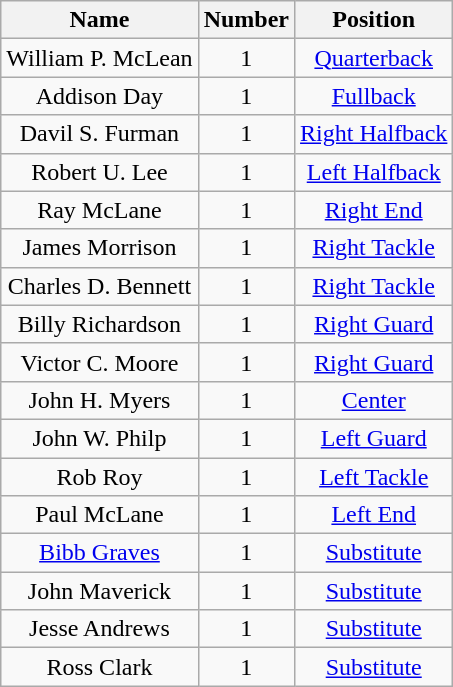<table class="wikitable sortable" style="text-align:center;">
<tr>
<th>Name</th>
<th>Number</th>
<th>Position</th>
</tr>
<tr>
<td>William P. McLean</td>
<td>1</td>
<td><a href='#'>Quarterback</a></td>
</tr>
<tr>
<td>Addison Day</td>
<td>1</td>
<td><a href='#'>Fullback</a></td>
</tr>
<tr>
<td>Davil S. Furman</td>
<td>1</td>
<td><a href='#'>Right Halfback</a></td>
</tr>
<tr>
<td>Robert U. Lee</td>
<td>1</td>
<td><a href='#'>Left Halfback</a><br></td>
</tr>
<tr>
<td>Ray McLane</td>
<td>1</td>
<td><a href='#'>Right End</a></td>
</tr>
<tr>
<td>James Morrison</td>
<td>1</td>
<td><a href='#'>Right Tackle</a></td>
</tr>
<tr>
<td>Charles D. Bennett<br></td>
<td>1</td>
<td><a href='#'>Right Tackle</a></td>
</tr>
<tr>
<td>Billy Richardson</td>
<td>1</td>
<td><a href='#'>Right Guard</a></td>
</tr>
<tr>
<td>Victor C. Moore<br></td>
<td>1</td>
<td><a href='#'>Right Guard</a></td>
</tr>
<tr>
<td>John H. Myers</td>
<td>1</td>
<td><a href='#'>Center</a></td>
</tr>
<tr>
<td>John W. Philp</td>
<td>1</td>
<td><a href='#'>Left Guard</a></td>
</tr>
<tr>
<td>Rob Roy</td>
<td>1</td>
<td><a href='#'>Left Tackle</a></td>
</tr>
<tr>
<td>Paul McLane</td>
<td>1</td>
<td><a href='#'>Left End</a></td>
</tr>
<tr>
<td><a href='#'>Bibb Graves</a></td>
<td>1</td>
<td><a href='#'>Substitute</a></td>
</tr>
<tr>
<td>John Maverick</td>
<td>1</td>
<td><a href='#'>Substitute</a></td>
</tr>
<tr>
<td>Jesse Andrews</td>
<td>1</td>
<td><a href='#'>Substitute</a></td>
</tr>
<tr>
<td>Ross Clark</td>
<td>1</td>
<td><a href='#'>Substitute</a></td>
</tr>
</table>
